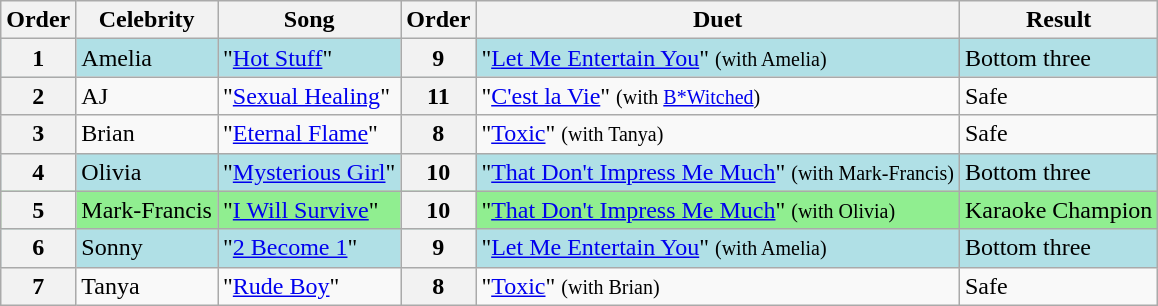<table class="wikitable sortable collapsed">
<tr style="text-align:Center; background:#cc;">
<th>Order</th>
<th>Celebrity</th>
<th>Song</th>
<th>Order</th>
<th>Duet</th>
<th>Result</th>
</tr>
<tr style="background:#b0e0e6;">
<th>1</th>
<td>Amelia</td>
<td>"<a href='#'>Hot Stuff</a>"</td>
<th>9</th>
<td>"<a href='#'>Let Me Entertain You</a>" <small>(with Amelia)</small></td>
<td>Bottom three</td>
</tr>
<tr>
<th>2</th>
<td>AJ</td>
<td>"<a href='#'>Sexual Healing</a>"</td>
<th>11</th>
<td>"<a href='#'>C'est la Vie</a>" <small>(with <a href='#'>B*Witched</a>)</small></td>
<td>Safe</td>
</tr>
<tr>
<th>3</th>
<td>Brian</td>
<td>"<a href='#'>Eternal Flame</a>"</td>
<th>8</th>
<td>"<a href='#'>Toxic</a>" <small>(with Tanya)</small></td>
<td>Safe</td>
</tr>
<tr style="background:#b0e0e6;">
<th>4</th>
<td>Olivia</td>
<td>"<a href='#'>Mysterious Girl</a>"</td>
<th>10</th>
<td>"<a href='#'>That Don't Impress Me Much</a>" <small>(with Mark-Francis)</small></td>
<td>Bottom three</td>
</tr>
<tr style="background:lightgreen;">
<th>5</th>
<td>Mark-Francis</td>
<td>"<a href='#'>I Will Survive</a>"</td>
<th>10</th>
<td>"<a href='#'>That Don't Impress Me Much</a>" <small>(with Olivia)</small></td>
<td>Karaoke Champion</td>
</tr>
<tr style="background:#b0e0e6;">
<th>6</th>
<td>Sonny</td>
<td>"<a href='#'>2 Become 1</a>"</td>
<th>9</th>
<td>"<a href='#'>Let Me Entertain You</a>" <small>(with Amelia)</small></td>
<td>Bottom three</td>
</tr>
<tr>
<th>7</th>
<td>Tanya</td>
<td>"<a href='#'>Rude Boy</a>"</td>
<th>8</th>
<td>"<a href='#'>Toxic</a>" <small>(with Brian)</small></td>
<td>Safe</td>
</tr>
</table>
